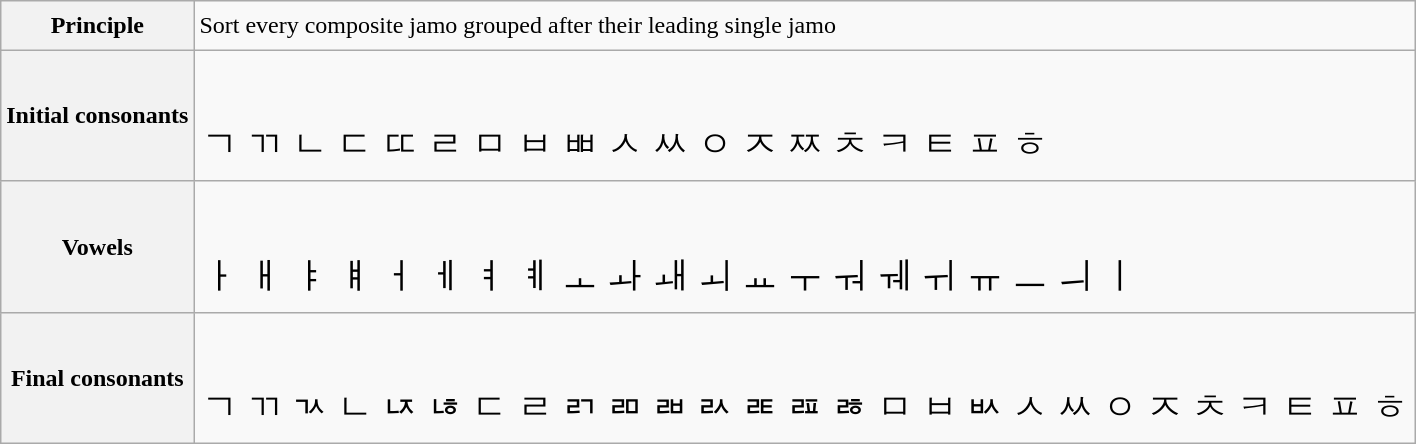<table class="wikitable" style="line-height:1.6">
<tr>
<th scope="row">Principle</th>
<td>Sort every composite jamo grouped after their leading single jamo</td>
</tr>
<tr>
<th scope="row">Initial consonants</th>
<td lang="ko" style="font-size:150%;padding:.2em"><br><span>ㄱ ㄲ</span>
<span>ㄴ</span>
<span>ㄷ ㄸ</span>
<span>ㄹ</span>
<span>ㅁ</span>
<span>ㅂ ㅃ</span>
<span>ㅅ ㅆ</span>
<span>ㅇ</span>
<span>ㅈ ㅉ</span>
<span>ㅊ</span>
<span>ㅋ</span>
<span>ㅌ</span>
<span>ㅍ</span>
<span>ㅎ</span></td>
</tr>
<tr>
<th scope="row">Vowels</th>
<td lang="ko" style="font-size:150%;padding:.2em"><br><span>ㅏ ㅐ</span>
<span>ㅑ ㅒ</span>
<span>ㅓ ㅔ</span>
<span>ㅕ ㅖ</span>
<span>ㅗ ㅘ ㅙ ㅚ</span>
<span>ㅛ</span>
<span>ㅜ ㅝ ㅞ ㅟ</span>
<span>ㅠ</span>
<span>ㅡ ㅢ</span>
<span>ㅣ</span></td>
</tr>
<tr>
<th scope="row">Final consonants</th>
<td lang="ko" style="font-size:150%;padding:.2em"><br><span>ㄱ ㄲ ㄳ</span>
<span>ㄴ ㄵ ㄶ</span>
<span>ㄷ</span>
<span>ㄹ ㄺ ㄻ ㄼ ㄽ ㄾ ㄿ ㅀ</span>
<span>ㅁ</span>
<span>ㅂ ㅄ</span>
<span>ㅅ ㅆ</span>
<span>ㅇ</span>
<span>ㅈ</span>
<span>ㅊ</span>
<span>ㅋ</span>
<span>ㅌ</span>
<span>ㅍ</span>
<span>ㅎ</span></td>
</tr>
</table>
